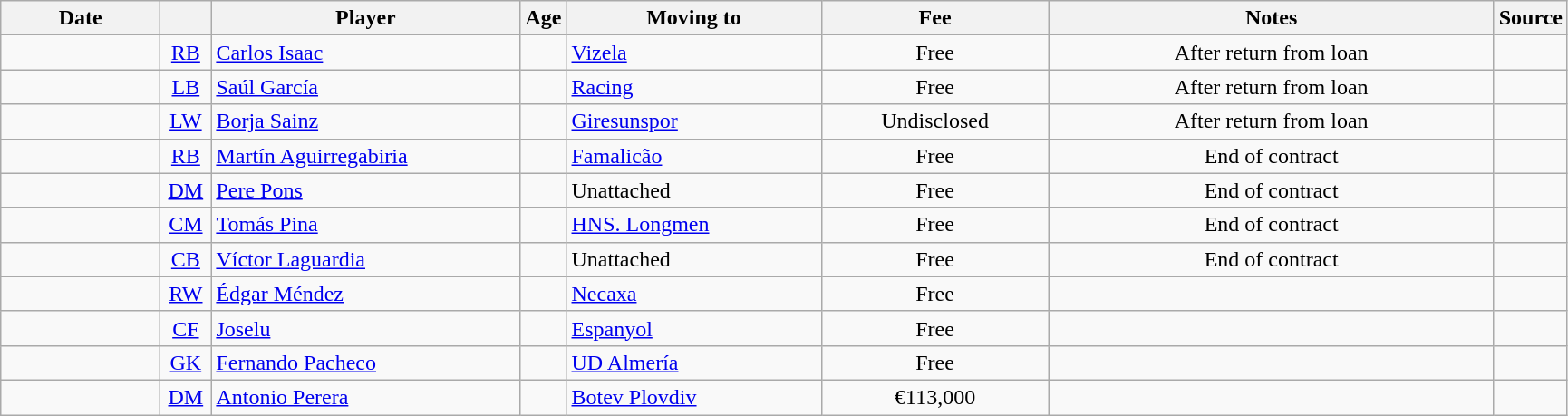<table class="wikitable sortable">
<tr>
<th style="width:110px">Date</th>
<th style="width:30px"></th>
<th style="width:220px">Player</th>
<th style="width:20px">Age</th>
<th style="width:180px">Moving to</th>
<th style="width:160px">Fee</th>
<th style="width:320px" class="unsortable">Notes</th>
<th style="width:35px">Source</th>
</tr>
<tr>
<td></td>
<td align="center"><a href='#'>RB</a></td>
<td> <a href='#'>Carlos Isaac</a></td>
<td align="center"></td>
<td> <a href='#'>Vizela</a></td>
<td align="center">Free</td>
<td align="center">After return from loan</td>
<td></td>
</tr>
<tr>
<td></td>
<td align="center"><a href='#'>LB</a></td>
<td> <a href='#'>Saúl García</a></td>
<td align="center"></td>
<td> <a href='#'>Racing</a></td>
<td align="center">Free</td>
<td align="center">After return from loan</td>
<td></td>
</tr>
<tr>
<td></td>
<td align="center"><a href='#'>LW</a></td>
<td> <a href='#'>Borja Sainz</a></td>
<td align="center"></td>
<td> <a href='#'>Giresunspor</a></td>
<td align="center">Undisclosed</td>
<td align="center">After return from loan</td>
<td></td>
</tr>
<tr>
<td></td>
<td align="center"><a href='#'>RB</a></td>
<td> <a href='#'>Martín Aguirregabiria</a></td>
<td align="center"></td>
<td> <a href='#'>Famalicão</a></td>
<td align="center">Free</td>
<td align="center">End of contract</td>
<td></td>
</tr>
<tr>
<td></td>
<td align="center"><a href='#'>DM</a></td>
<td> <a href='#'>Pere Pons</a></td>
<td align="center"></td>
<td>Unattached</td>
<td align="center">Free</td>
<td align="center">End of contract</td>
<td></td>
</tr>
<tr>
<td></td>
<td align="center"><a href='#'>CM</a></td>
<td> <a href='#'>Tomás Pina</a></td>
<td align="center"></td>
<td> <a href='#'>HNS. Longmen</a></td>
<td align="center">Free</td>
<td align="center">End of contract</td>
<td></td>
</tr>
<tr>
<td></td>
<td align="center"><a href='#'>CB</a></td>
<td> <a href='#'>Víctor Laguardia</a></td>
<td align="center"></td>
<td>Unattached</td>
<td align="center">Free</td>
<td align="center">End of contract</td>
<td></td>
</tr>
<tr>
<td></td>
<td align="center"><a href='#'>RW</a></td>
<td> <a href='#'>Édgar Méndez</a></td>
<td align="center"></td>
<td> <a href='#'>Necaxa</a></td>
<td align="center">Free</td>
<td align="center"></td>
<td></td>
</tr>
<tr>
<td></td>
<td align="center"><a href='#'>CF</a></td>
<td> <a href='#'>Joselu</a></td>
<td align="center"></td>
<td> <a href='#'>Espanyol</a></td>
<td align="center">Free</td>
<td align="center"></td>
<td></td>
</tr>
<tr>
<td></td>
<td align="center"><a href='#'>GK</a></td>
<td> <a href='#'>Fernando Pacheco</a></td>
<td align="center"></td>
<td> <a href='#'>UD Almería</a></td>
<td align="center">Free</td>
<td align="center"></td>
<td></td>
</tr>
<tr>
<td></td>
<td align="center"><a href='#'>DM</a></td>
<td> <a href='#'>Antonio Perera</a></td>
<td align="center"></td>
<td> <a href='#'>Botev Plovdiv</a></td>
<td align="center">€113,000</td>
<td align="center"></td>
<td></td>
</tr>
</table>
